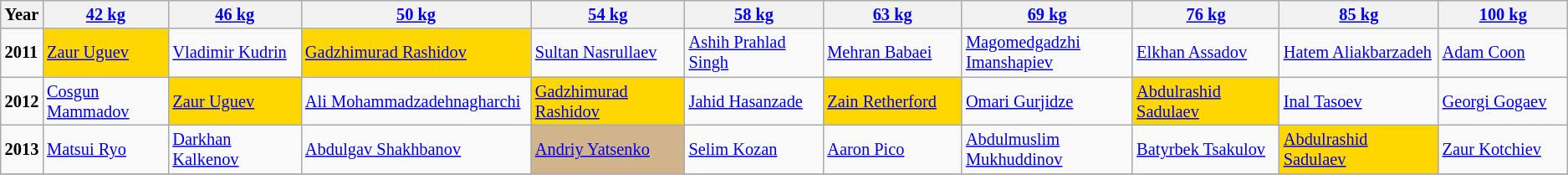<table class="wikitable sortable"  style="font-size: 85%">
<tr>
<th>Year</th>
<th width=200><a href='#'>42 kg</a></th>
<th width=275><a href='#'>46 kg</a></th>
<th width=275><a href='#'>50 kg</a></th>
<th width=275><a href='#'>54 kg</a></th>
<th width=275><a href='#'>58 kg</a></th>
<th width=275><a href='#'>63 kg</a></th>
<th width=275><a href='#'>69 kg</a></th>
<th width=275><a href='#'>76 kg</a></th>
<th width=275><a href='#'>85 kg</a></th>
<th width=275><a href='#'>100 kg</a></th>
</tr>
<tr>
<td><strong>2011</strong></td>
<td bgcolor = "GOLD"> <a href='#'>Zaur Uguev</a></td>
<td> <a href='#'>Vladimir Kudrin</a></td>
<td bgcolor = "GOLD"> <a href='#'>Gadzhimurad Rashidov</a></td>
<td> <a href='#'>Sultan Nasrullaev</a></td>
<td> <a href='#'>Ashih Prahlad Singh</a></td>
<td> <a href='#'>Mehran Babaei</a></td>
<td> <a href='#'>Magomedgadzhi Imanshapiev</a></td>
<td> <a href='#'>Elkhan Assadov</a></td>
<td> <a href='#'>Hatem Aliakbarzadeh</a></td>
<td> <a href='#'>Adam Coon</a></td>
</tr>
<tr>
<td><strong>2012</strong></td>
<td> <a href='#'>Cosgun Mammadov</a></td>
<td bgcolor = "GOLD"> <a href='#'>Zaur Uguev</a></td>
<td> <a href='#'>Ali Mohammadzadehnagharchi</a></td>
<td bgcolor = "GOLD"> <a href='#'>Gadzhimurad Rashidov</a></td>
<td> <a href='#'>Jahid Hasanzade</a></td>
<td bgcolor="GOLD"> <a href='#'>Zain Retherford</a></td>
<td> <a href='#'>Omari Gurjidze</a></td>
<td bgcolor = "GOLD"> <a href='#'>Abdulrashid Sadulaev</a></td>
<td> <a href='#'>Inal Tasoev</a></td>
<td> <a href='#'>Georgi Gogaev</a></td>
</tr>
<tr>
<td><strong>2013</strong></td>
<td> <a href='#'>Matsui Ryo</a></td>
<td> <a href='#'>Darkhan Kalkenov</a></td>
<td> <a href='#'>Abdulgav Shakhbanov</a></td>
<td bgcolor = "TAN"> <a href='#'>Andriy Yatsenko</a></td>
<td> <a href='#'>Selim Kozan</a></td>
<td> <a href='#'>Aaron Pico</a></td>
<td> <a href='#'>Abdulmuslim Mukhuddinov</a></td>
<td> <a href='#'>Batyrbek Tsakulov</a></td>
<td bgcolor = "GOLD"> <a href='#'>Abdulrashid Sadulaev</a></td>
<td> <a href='#'>Zaur Kotchiev</a></td>
</tr>
<tr>
</tr>
</table>
